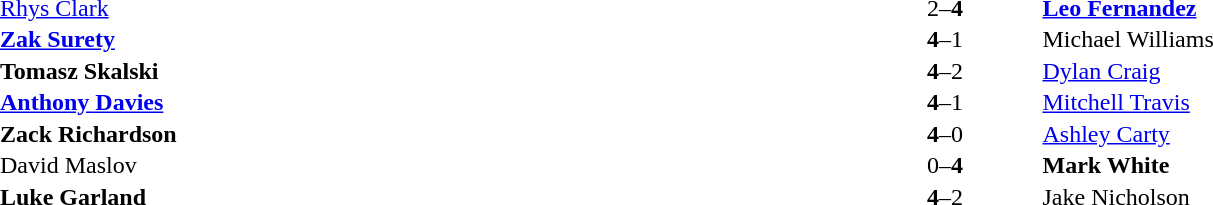<table width="100%" cellspacing="1">
<tr>
<th width=45%></th>
<th width=10%></th>
<th width=45%></th>
</tr>
<tr>
<td> <a href='#'>Rhys Clark</a></td>
<td align="center">2–<strong>4</strong></td>
<td> <strong><a href='#'>Leo Fernandez</a></strong></td>
</tr>
<tr>
<td> <strong><a href='#'>Zak Surety</a></strong></td>
<td align="center"><strong>4</strong>–1</td>
<td> Michael Williams</td>
</tr>
<tr>
<td> <strong>Tomasz Skalski</strong></td>
<td align="center"><strong>4</strong>–2</td>
<td> <a href='#'>Dylan Craig</a></td>
</tr>
<tr>
<td> <strong><a href='#'>Anthony Davies</a></strong></td>
<td align="center"><strong>4</strong>–1</td>
<td> <a href='#'>Mitchell Travis</a></td>
</tr>
<tr>
<td> <strong>Zack Richardson</strong></td>
<td align="center"><strong>4</strong>–0</td>
<td> <a href='#'>Ashley Carty</a></td>
</tr>
<tr>
<td> David Maslov</td>
<td align="center">0–<strong>4</strong></td>
<td> <strong>Mark White</strong></td>
</tr>
<tr>
<td> <strong>Luke Garland</strong></td>
<td align="center"><strong>4</strong>–2</td>
<td> Jake Nicholson</td>
</tr>
</table>
